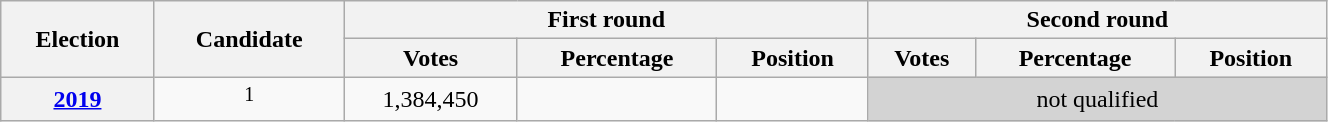<table class=wikitable width=70%>
<tr>
<th rowspan=2>Election</th>
<th rowspan=2>Candidate</th>
<th colspan=3>First round</th>
<th colspan=3>Second round</th>
</tr>
<tr>
<th>Votes</th>
<th>Percentage</th>
<th>Position</th>
<th>Votes</th>
<th>Percentage</th>
<th>Position</th>
</tr>
<tr align=center>
<th><a href='#'>2019</a></th>
<td><sup>1</sup></td>
<td>1,384,450</td>
<td></td>
<td></td>
<td bgcolor=lightgrey colspan=3>not qualified</td>
</tr>
</table>
